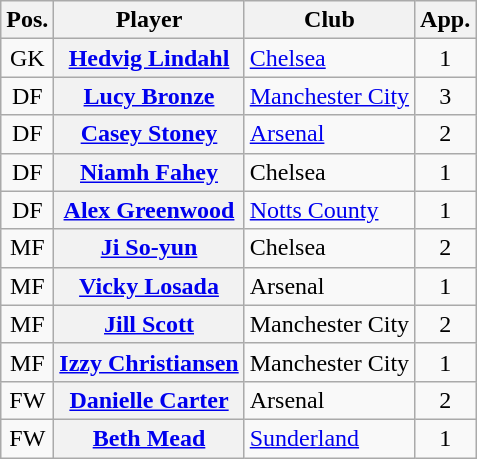<table class="wikitable plainrowheaders" style="text-align: left">
<tr>
<th scope=col>Pos.</th>
<th scope=col>Player</th>
<th scope=col>Club</th>
<th scope=col>App.</th>
</tr>
<tr>
<td style=text-align:center>GK</td>
<th scope=row><a href='#'>Hedvig Lindahl</a></th>
<td><a href='#'>Chelsea</a></td>
<td style=text-align:center>1</td>
</tr>
<tr>
<td style=text-align:center>DF</td>
<th scope=row><a href='#'>Lucy Bronze</a> </th>
<td><a href='#'>Manchester City</a></td>
<td style=text-align:center>3</td>
</tr>
<tr>
<td style=text-align:center>DF</td>
<th scope=row><a href='#'>Casey Stoney</a> </th>
<td><a href='#'>Arsenal</a></td>
<td style=text-align:center>2</td>
</tr>
<tr>
<td style=text-align:center>DF</td>
<th scope=row><a href='#'>Niamh Fahey</a></th>
<td>Chelsea</td>
<td style=text-align:center>1</td>
</tr>
<tr>
<td style=text-align:center>DF</td>
<th scope=row><a href='#'>Alex Greenwood</a></th>
<td><a href='#'>Notts County</a></td>
<td style=text-align:center>1</td>
</tr>
<tr>
<td style=text-align:center>MF</td>
<th scope=row><a href='#'>Ji So-yun</a> </th>
<td>Chelsea</td>
<td style=text-align:center>2</td>
</tr>
<tr>
<td style=text-align:center>MF</td>
<th scope=row><a href='#'>Vicky Losada</a></th>
<td>Arsenal</td>
<td style=text-align:center>1</td>
</tr>
<tr>
<td style=text-align:center>MF</td>
<th scope=row><a href='#'>Jill Scott</a> </th>
<td>Manchester City</td>
<td style=text-align:center>2</td>
</tr>
<tr>
<td style=text-align:center>MF</td>
<th scope=row><a href='#'>Izzy Christiansen</a></th>
<td>Manchester City</td>
<td style=text-align:center>1</td>
</tr>
<tr>
<td style=text-align:center>FW</td>
<th scope=row><a href='#'>Danielle Carter</a> </th>
<td>Arsenal</td>
<td style=text-align:center>2</td>
</tr>
<tr>
<td style=text-align:center>FW</td>
<th scope=row><a href='#'>Beth Mead</a></th>
<td><a href='#'>Sunderland</a></td>
<td style=text-align:center>1</td>
</tr>
</table>
